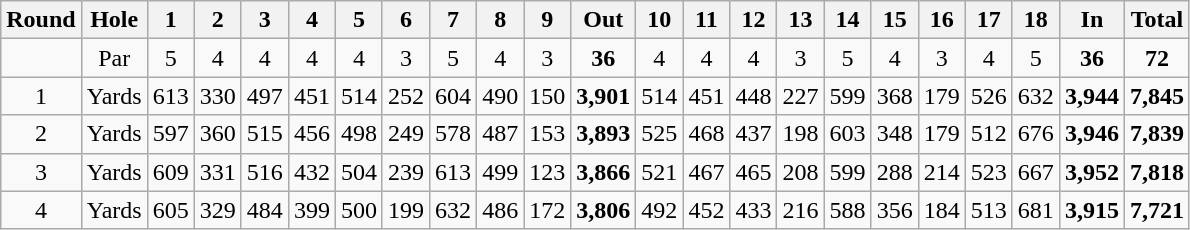<table class="wikitable" style="text-align:center">
<tr>
<th>Round</th>
<th align="left">Hole</th>
<th>1</th>
<th>2</th>
<th>3</th>
<th>4</th>
<th>5</th>
<th>6</th>
<th>7</th>
<th>8</th>
<th>9</th>
<th>Out</th>
<th>10</th>
<th>11</th>
<th>12</th>
<th>13</th>
<th>14</th>
<th>15</th>
<th>16</th>
<th>17</th>
<th>18</th>
<th>In</th>
<th>Total</th>
</tr>
<tr>
<td></td>
<td>Par</td>
<td>5</td>
<td>4</td>
<td>4</td>
<td>4</td>
<td>4</td>
<td>3</td>
<td>5</td>
<td>4</td>
<td>3</td>
<td><strong>36</strong></td>
<td>4</td>
<td>4</td>
<td>4</td>
<td>3</td>
<td>5</td>
<td>4</td>
<td>3</td>
<td>4</td>
<td>5</td>
<td><strong>36</strong></td>
<td><strong>72</strong></td>
</tr>
<tr>
<td>1</td>
<td align="left">Yards</td>
<td>613</td>
<td>330</td>
<td>497</td>
<td>451</td>
<td>514</td>
<td>252</td>
<td>604</td>
<td>490</td>
<td>150</td>
<td><strong>3,901</strong></td>
<td>514</td>
<td>451</td>
<td>448</td>
<td>227</td>
<td>599</td>
<td>368</td>
<td>179</td>
<td>526</td>
<td>632</td>
<td><strong>3,944</strong></td>
<td><strong>7,845</strong></td>
</tr>
<tr>
<td>2</td>
<td align="left">Yards</td>
<td>597</td>
<td>360</td>
<td>515</td>
<td>456</td>
<td>498</td>
<td>249</td>
<td>578</td>
<td>487</td>
<td>153</td>
<td><strong>3,893</strong></td>
<td>525</td>
<td>468</td>
<td>437</td>
<td>198</td>
<td>603</td>
<td>348</td>
<td>179</td>
<td>512</td>
<td>676</td>
<td><strong>3,946</strong></td>
<td><strong>7,839</strong></td>
</tr>
<tr>
<td>3</td>
<td align="left">Yards</td>
<td>609</td>
<td>331</td>
<td>516</td>
<td>432</td>
<td>504</td>
<td>239</td>
<td>613</td>
<td>499</td>
<td>123</td>
<td><strong>3,866</strong></td>
<td>521</td>
<td>467</td>
<td>465</td>
<td>208</td>
<td>599</td>
<td>288</td>
<td>214</td>
<td>523</td>
<td>667</td>
<td><strong>3,952</strong></td>
<td><strong>7,818</strong></td>
</tr>
<tr>
<td>4</td>
<td align="left">Yards</td>
<td>605</td>
<td>329</td>
<td>484</td>
<td>399</td>
<td>500</td>
<td>199</td>
<td>632</td>
<td>486</td>
<td>172</td>
<td><strong>3,806</strong></td>
<td>492</td>
<td>452</td>
<td>433</td>
<td>216</td>
<td>588</td>
<td>356</td>
<td>184</td>
<td>513</td>
<td>681</td>
<td><strong>3,915</strong></td>
<td><strong>7,721</strong></td>
</tr>
</table>
